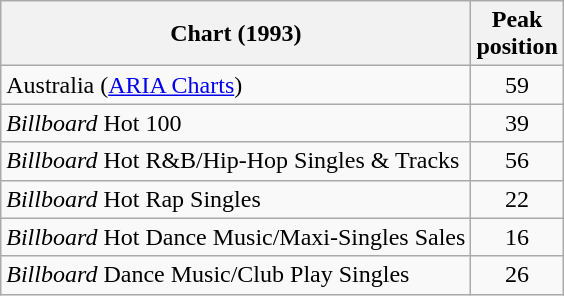<table class="wikitable">
<tr>
<th>Chart (1993)</th>
<th>Peak<br>position</th>
</tr>
<tr>
<td>Australia (<a href='#'>ARIA Charts</a>)</td>
<td align="center">59</td>
</tr>
<tr>
<td><em>Billboard</em> Hot 100</td>
<td align="center">39</td>
</tr>
<tr>
<td><em>Billboard</em> Hot R&B/Hip-Hop Singles & Tracks</td>
<td align="center">56</td>
</tr>
<tr>
<td><em>Billboard</em> Hot Rap Singles</td>
<td align="center">22</td>
</tr>
<tr>
<td><em>Billboard</em> Hot Dance Music/Maxi-Singles Sales</td>
<td align="center">16</td>
</tr>
<tr>
<td><em>Billboard</em> Dance Music/Club Play Singles</td>
<td align="center">26</td>
</tr>
</table>
